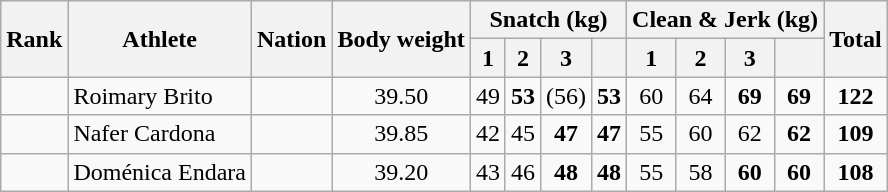<table class="sortable wikitable" style="text-align:center">
<tr>
<th rowspan="2">Rank</th>
<th rowspan="2">Athlete</th>
<th rowspan="2">Nation</th>
<th rowspan=2>Body weight</th>
<th colspan=4>Snatch (kg)</th>
<th colspan=4>Clean & Jerk (kg)</th>
<th rowspan=2>Total</th>
</tr>
<tr>
<th>1</th>
<th>2</th>
<th>3</th>
<th></th>
<th>1</th>
<th>2</th>
<th>3</th>
<th></th>
</tr>
<tr>
<td></td>
<td align="left">Roimary Brito</td>
<td align="left"></td>
<td>39.50</td>
<td>49</td>
<td><strong>53</strong></td>
<td>(56)</td>
<td><strong>53</strong></td>
<td>60</td>
<td>64</td>
<td><strong>69</strong></td>
<td><strong>69</strong></td>
<td><strong>122</strong></td>
</tr>
<tr>
<td></td>
<td align="left">Nafer Cardona</td>
<td align="left"></td>
<td>39.85</td>
<td>42</td>
<td>45</td>
<td><strong>47</strong></td>
<td><strong>47</strong></td>
<td>55</td>
<td>60</td>
<td>62</td>
<td><strong>62</strong></td>
<td><strong>109</strong></td>
</tr>
<tr>
<td></td>
<td align="left">Doménica Endara</td>
<td align="left"></td>
<td>39.20</td>
<td>43</td>
<td>46</td>
<td><strong>48</strong></td>
<td><strong>48</strong></td>
<td>55</td>
<td>58</td>
<td><strong>60</strong></td>
<td><strong>60</strong></td>
<td><strong>108</strong></td>
</tr>
</table>
